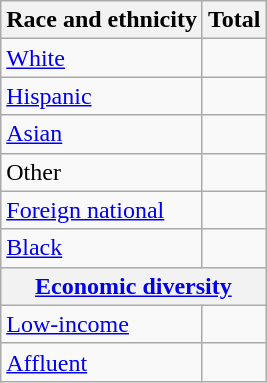<table class="wikitable floatright sortable collapsible"; text-align:right; font-size:80%;">
<tr>
<th>Race and ethnicity</th>
<th colspan="2" data-sort-type=number>Total</th>
</tr>
<tr>
<td><a href='#'>White</a></td>
<td align=right></td>
</tr>
<tr>
<td><a href='#'>Hispanic</a></td>
<td align=right></td>
</tr>
<tr>
<td><a href='#'>Asian</a></td>
<td align=right></td>
</tr>
<tr>
<td>Other</td>
<td align=right></td>
</tr>
<tr>
<td><a href='#'>Foreign national</a></td>
<td align=right></td>
</tr>
<tr>
<td><a href='#'>Black</a></td>
<td align=right></td>
</tr>
<tr>
<th colspan="4" data-sort-type=number><a href='#'>Economic diversity</a></th>
</tr>
<tr>
<td><a href='#'>Low-income</a></td>
<td align=right></td>
</tr>
<tr>
<td><a href='#'>Affluent</a></td>
<td align=right></td>
</tr>
</table>
